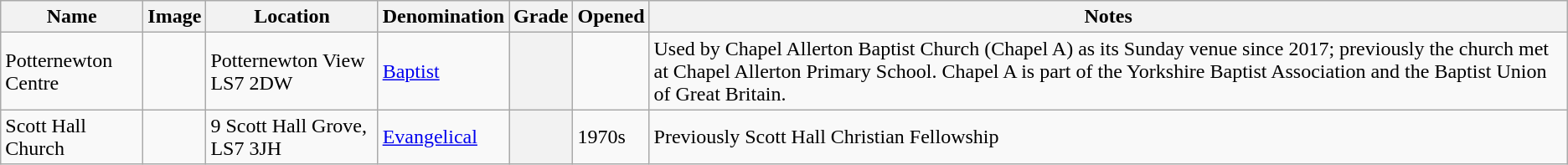<table class="wikitable sortable">
<tr>
<th>Name</th>
<th class="unsortable">Image</th>
<th>Location</th>
<th>Denomination</th>
<th>Grade</th>
<th>Opened</th>
<th class="unsortable">Notes</th>
</tr>
<tr>
<td>Potternewton Centre</td>
<td></td>
<td>Potternewton View<br>LS7 2DW</td>
<td><a href='#'>Baptist</a></td>
<th></th>
<td></td>
<td>Used by Chapel Allerton Baptist Church (Chapel A) as its Sunday venue since 2017; previously the church met at Chapel Allerton Primary School. Chapel A is part of the Yorkshire Baptist Association and the Baptist Union of Great Britain.</td>
</tr>
<tr>
<td>Scott Hall Church</td>
<td></td>
<td>9 Scott Hall Grove, LS7 3JH</td>
<td><a href='#'>Evangelical</a></td>
<th></th>
<td>1970s</td>
<td>Previously Scott Hall Christian Fellowship</td>
</tr>
</table>
